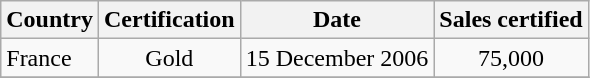<table class="wikitable sortable">
<tr>
<th>Country</th>
<th>Certification</th>
<th>Date</th>
<th>Sales certified</th>
</tr>
<tr>
<td>France</td>
<td align="center">Gold</td>
<td align="center">15 December 2006</td>
<td align="center">75,000</td>
</tr>
<tr>
</tr>
</table>
